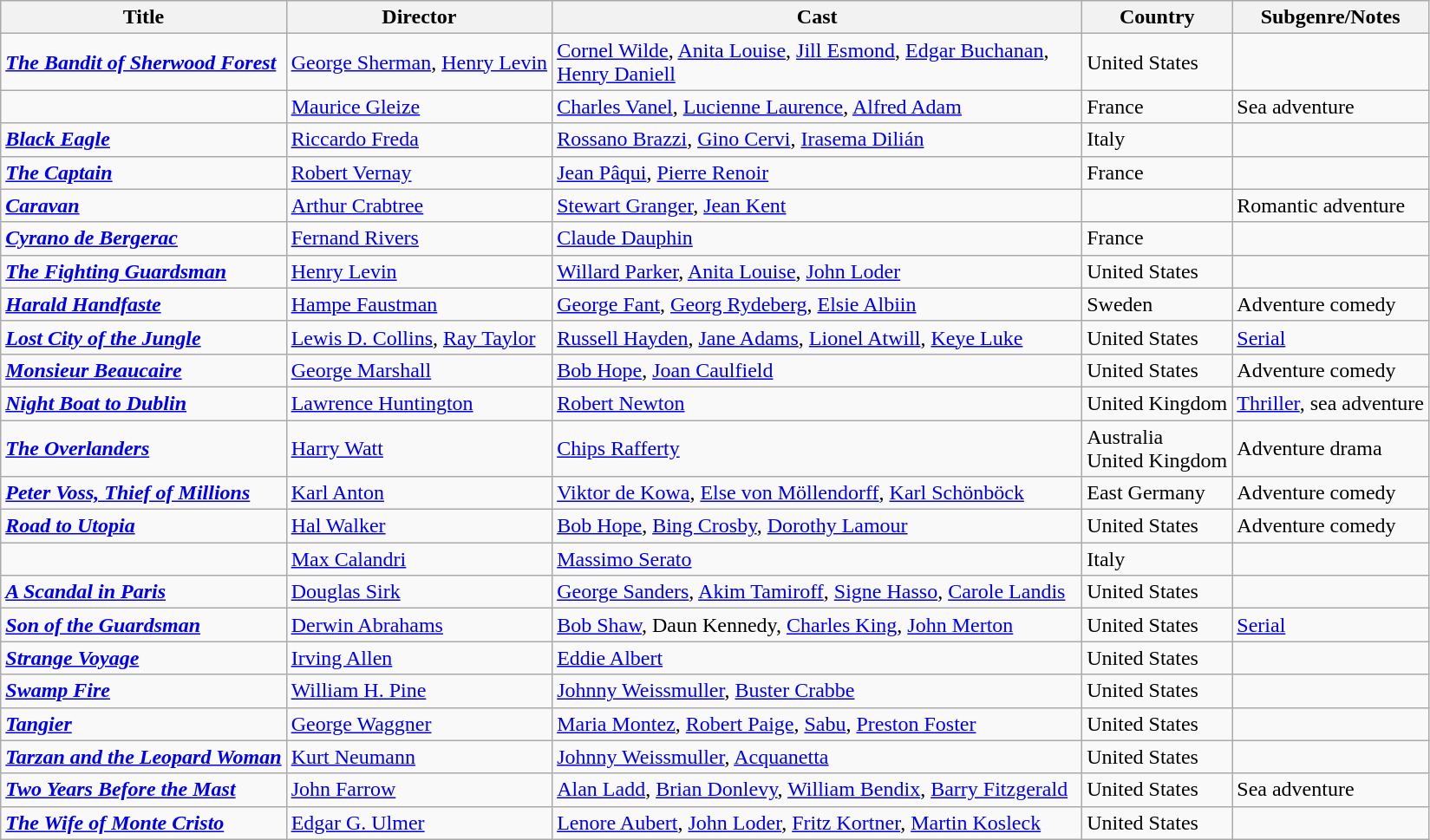<table class="wikitable">
<tr>
<th>Title</th>
<th>Director</th>
<th style="width: 400px;">Cast</th>
<th>Country</th>
<th>Subgenre/Notes</th>
</tr>
<tr>
<td><strong><em><a href='#'>The Bandit of Sherwood Forest</a></em></strong></td>
<td><a href='#'>George Sherman</a>, <a href='#'>Henry Levin</a></td>
<td><a href='#'>Cornel Wilde</a>, <a href='#'>Anita Louise</a>, <a href='#'>Jill Esmond</a>, <a href='#'>Edgar Buchanan</a>, <a href='#'>Henry Daniell</a></td>
<td>United States</td>
<td></td>
</tr>
<tr>
<td><strong><em></em></strong></td>
<td><a href='#'>Maurice Gleize</a></td>
<td><a href='#'>Charles Vanel</a>, <a href='#'>Lucienne Laurence</a>, <a href='#'>Alfred Adam</a></td>
<td>France</td>
<td>Sea adventure</td>
</tr>
<tr>
<td><strong><em><a href='#'>Black Eagle</a></em></strong></td>
<td><a href='#'>Riccardo Freda</a></td>
<td><a href='#'>Rossano Brazzi</a>, <a href='#'>Gino Cervi</a>, <a href='#'>Irasema Dilián</a></td>
<td>Italy</td>
<td></td>
</tr>
<tr>
<td><strong><em><a href='#'>The Captain</a></em></strong></td>
<td><a href='#'>Robert Vernay</a></td>
<td><a href='#'>Jean Pâqui</a>, <a href='#'>Pierre Renoir</a></td>
<td>France</td>
<td></td>
</tr>
<tr>
<td><strong><em><a href='#'>Caravan</a></em></strong></td>
<td><a href='#'>Arthur Crabtree</a></td>
<td><a href='#'>Stewart Granger</a>, <a href='#'>Jean Kent</a></td>
<td></td>
<td>Romantic adventure</td>
</tr>
<tr>
<td><strong><em><a href='#'>Cyrano de Bergerac</a></em></strong></td>
<td><a href='#'>Fernand Rivers</a></td>
<td><a href='#'>Claude Dauphin</a></td>
<td>France</td>
<td></td>
</tr>
<tr>
<td><strong><em><a href='#'>The Fighting Guardsman</a></em></strong></td>
<td><a href='#'>Henry Levin</a></td>
<td><a href='#'>Willard Parker</a>, <a href='#'>Anita Louise</a>, <a href='#'>John Loder</a></td>
<td>United States</td>
<td></td>
</tr>
<tr>
<td><strong><em><a href='#'>Harald Handfaste</a></em></strong></td>
<td><a href='#'>Hampe Faustman</a></td>
<td><a href='#'>George Fant</a>, <a href='#'>Georg Rydeberg</a>, <a href='#'>Elsie Albiin</a></td>
<td>Sweden</td>
<td>Adventure comedy</td>
</tr>
<tr>
<td><strong><em><a href='#'>Lost City of the Jungle</a></em></strong></td>
<td><a href='#'>Lewis D. Collins</a>, <a href='#'>Ray Taylor</a></td>
<td><a href='#'>Russell Hayden</a>, <a href='#'>Jane Adams</a>, <a href='#'>Lionel Atwill</a>, <a href='#'>Keye Luke</a></td>
<td>United States</td>
<td><a href='#'>Serial</a></td>
</tr>
<tr>
<td><strong><em><a href='#'>Monsieur Beaucaire</a></em></strong></td>
<td><a href='#'>George Marshall</a></td>
<td><a href='#'>Bob Hope</a>, <a href='#'>Joan Caulfield</a></td>
<td>United States</td>
<td>Adventure comedy</td>
</tr>
<tr>
<td><strong><em><a href='#'>Night Boat to Dublin</a></em></strong></td>
<td><a href='#'>Lawrence Huntington</a></td>
<td><a href='#'>Robert Newton</a></td>
<td>United Kingdom</td>
<td><a href='#'>Thriller</a>, sea adventure</td>
</tr>
<tr>
<td><strong><em><a href='#'>The Overlanders</a></em></strong></td>
<td><a href='#'>Harry Watt</a></td>
<td><a href='#'>Chips Rafferty</a></td>
<td>Australia<br>United Kingdom</td>
<td>Adventure drama</td>
</tr>
<tr>
<td><strong><em><a href='#'>Peter Voss, Thief of Millions</a></em></strong></td>
<td><a href='#'>Karl Anton</a></td>
<td><a href='#'>Viktor de Kowa</a>, <a href='#'>Else von Möllendorff</a>, <a href='#'>Karl Schönböck</a></td>
<td>East Germany</td>
<td>Adventure comedy</td>
</tr>
<tr>
<td><strong><em><a href='#'>Road to Utopia</a></em></strong></td>
<td><a href='#'>Hal Walker</a></td>
<td><a href='#'>Bob Hope</a>, <a href='#'>Bing Crosby</a>, <a href='#'>Dorothy Lamour</a></td>
<td>United States</td>
<td>Adventure comedy</td>
</tr>
<tr>
<td><strong><em></em></strong></td>
<td><a href='#'>Max Calandri</a></td>
<td><a href='#'>Massimo Serato</a></td>
<td>Italy</td>
<td></td>
</tr>
<tr>
<td><strong><em><a href='#'>A Scandal in Paris</a></em></strong></td>
<td><a href='#'>Douglas Sirk</a></td>
<td><a href='#'>George Sanders</a>, <a href='#'>Akim Tamiroff</a>, <a href='#'>Signe Hasso</a>, <a href='#'>Carole Landis</a></td>
<td>United States</td>
<td></td>
</tr>
<tr>
<td><strong><em><a href='#'>Son of the Guardsman</a></em></strong></td>
<td><a href='#'>Derwin Abrahams</a></td>
<td><a href='#'>Bob Shaw</a>, Daun Kennedy, <a href='#'>Charles King</a>, <a href='#'>John Merton</a></td>
<td>United States</td>
<td><a href='#'>Serial</a></td>
</tr>
<tr>
<td><strong><em><a href='#'>Strange Voyage</a></em></strong></td>
<td><a href='#'>Irving Allen</a></td>
<td><a href='#'>Eddie Albert</a></td>
<td>United States</td>
<td></td>
</tr>
<tr>
<td><strong><em><a href='#'>Swamp Fire</a></em></strong></td>
<td><a href='#'>William H. Pine</a></td>
<td><a href='#'>Johnny Weissmuller</a>, <a href='#'>Buster Crabbe</a></td>
<td>United States</td>
<td></td>
</tr>
<tr>
<td><strong><em><a href='#'>Tangier</a></em></strong></td>
<td><a href='#'>George Waggner</a></td>
<td><a href='#'>Maria Montez</a>, <a href='#'>Robert Paige</a>, <a href='#'>Sabu</a>, <a href='#'>Preston Foster</a></td>
<td>United States</td>
<td></td>
</tr>
<tr>
<td><strong><em><a href='#'>Tarzan and the Leopard Woman</a></em></strong></td>
<td><a href='#'>Kurt Neumann</a></td>
<td><a href='#'>Johnny Weissmuller</a>, <a href='#'>Acquanetta</a></td>
<td>United States</td>
<td></td>
</tr>
<tr>
<td><strong><em><a href='#'>Two Years Before the Mast</a></em></strong></td>
<td><a href='#'>John Farrow</a></td>
<td><a href='#'>Alan Ladd</a>, <a href='#'>Brian Donlevy</a>, <a href='#'>William Bendix</a>, <a href='#'>Barry Fitzgerald</a></td>
<td>United States</td>
<td>Sea adventure</td>
</tr>
<tr>
<td><strong><em><a href='#'>The Wife of Monte Cristo</a></em></strong></td>
<td><a href='#'>Edgar G. Ulmer</a></td>
<td><a href='#'>Lenore Aubert</a>, <a href='#'>John Loder</a>, <a href='#'>Fritz Kortner</a>, <a href='#'>Martin Kosleck</a></td>
<td>United States</td>
<td></td>
</tr>
</table>
